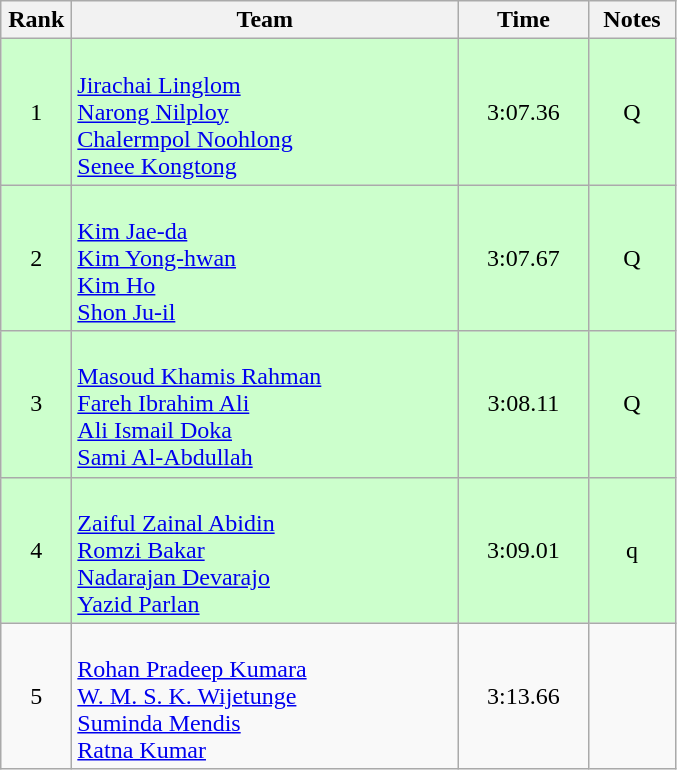<table class="wikitable" style="text-align:center">
<tr>
<th width=40>Rank</th>
<th width=250>Team</th>
<th width=80>Time</th>
<th width=50>Notes</th>
</tr>
<tr bgcolor=ccffcc>
<td>1</td>
<td align=left><br><a href='#'>Jirachai Linglom</a><br><a href='#'>Narong Nilploy</a><br><a href='#'>Chalermpol Noohlong</a><br><a href='#'>Senee Kongtong</a></td>
<td>3:07.36</td>
<td>Q</td>
</tr>
<tr bgcolor=ccffcc>
<td>2</td>
<td align=left><br><a href='#'>Kim Jae-da</a><br><a href='#'>Kim Yong-hwan</a><br><a href='#'>Kim Ho</a><br><a href='#'>Shon Ju-il</a></td>
<td>3:07.67</td>
<td>Q</td>
</tr>
<tr bgcolor=ccffcc>
<td>3</td>
<td align=left><br><a href='#'>Masoud Khamis Rahman</a><br><a href='#'>Fareh Ibrahim Ali</a><br><a href='#'>Ali Ismail Doka</a><br><a href='#'>Sami Al-Abdullah</a></td>
<td>3:08.11</td>
<td>Q</td>
</tr>
<tr bgcolor=ccffcc>
<td>4</td>
<td align=left><br><a href='#'>Zaiful Zainal Abidin</a><br><a href='#'>Romzi Bakar</a><br><a href='#'>Nadarajan Devarajo</a><br><a href='#'>Yazid Parlan</a></td>
<td>3:09.01</td>
<td>q</td>
</tr>
<tr>
<td>5</td>
<td align=left><br><a href='#'>Rohan Pradeep Kumara</a><br><a href='#'>W. M. S. K. Wijetunge</a><br><a href='#'>Suminda Mendis</a><br><a href='#'>Ratna Kumar</a></td>
<td>3:13.66</td>
<td></td>
</tr>
</table>
